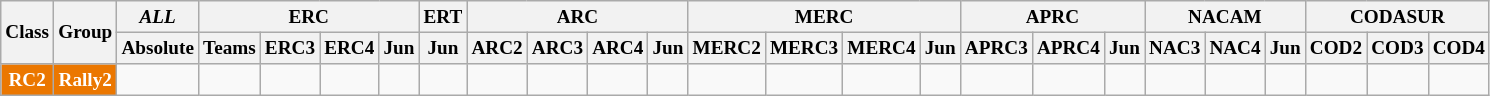<table class="wikitable" style="font-size:80%">
<tr>
<th rowspan="2">Class</th>
<th rowspan="2">Group</th>
<th><em>ALL</em></th>
<th colspan="4">ERC</th>
<th>ERT</th>
<th colspan="4">ARC</th>
<th colspan="4">MERC</th>
<th colspan="3">APRC</th>
<th colspan="3">NACAM</th>
<th colspan="3">CODASUR</th>
</tr>
<tr>
<th>Absolute</th>
<th>Teams</th>
<th>ERC3</th>
<th>ERC4</th>
<th>Jun</th>
<th>Jun</th>
<th>ARC2</th>
<th>ARC3</th>
<th>ARC4</th>
<th>Jun</th>
<th>MERC2</th>
<th>MERC3</th>
<th>MERC4</th>
<th>Jun</th>
<th>APRC3</th>
<th>APRC4</th>
<th>Jun</th>
<th>NAC3</th>
<th>NAC4</th>
<th>Jun</th>
<th>COD2</th>
<th>COD3</th>
<th>COD4</th>
</tr>
<tr>
<th style="background:#eb7700;color:white;">RC2</th>
<th style="background:#eb7700;color:white;">Rally2</th>
<td></td>
<td></td>
<td></td>
<td></td>
<td></td>
<td></td>
<td></td>
<td></td>
<td></td>
<td></td>
<td></td>
<td></td>
<td></td>
<td></td>
<td></td>
<td></td>
<td></td>
<td></td>
<td></td>
<td></td>
<td></td>
<td></td>
<td></td>
</tr>
</table>
